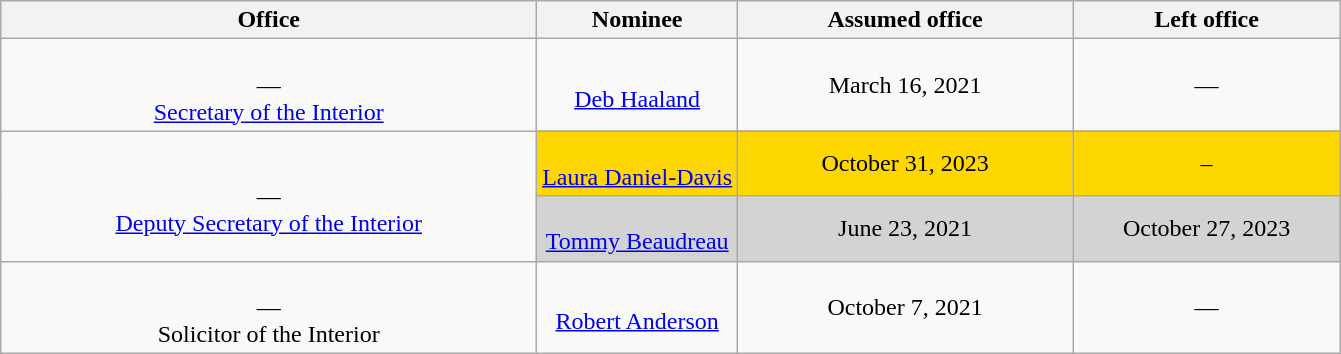<table class="wikitable sortable" style="text-align:center">
<tr>
<th style="width:40%;">Office</th>
<th style="width:15%;">Nominee</th>
<th style="width:25%;" data-sort-type="date">Assumed office</th>
<th style="width:20%;" data-sort-type="date">Left office</th>
</tr>
<tr>
<td><br>—<br><a href='#'>Secretary of the Interior</a></td>
<td><br><a href='#'>Deb Haaland</a></td>
<td>March 16, 2021<br></td>
<td>—</td>
</tr>
<tr>
<td rowspan=3><br>—<br><a href='#'>Deputy Secretary of the Interior</a></td>
</tr>
<tr style="background:gold;">
<td><br><a href='#'>Laura Daniel-Davis</a></td>
<td>October 31, 2023</td>
<td>–</td>
</tr>
<tr style="background:lightgray;">
<td><br><a href='#'>Tommy Beaudreau</a></td>
<td>June 23, 2021<br></td>
<td>October 27, 2023</td>
</tr>
<tr>
<td><br>—<br>Solicitor of the Interior</td>
<td><br><a href='#'>Robert Anderson</a></td>
<td>October 7, 2021<br></td>
<td>—</td>
</tr>
</table>
